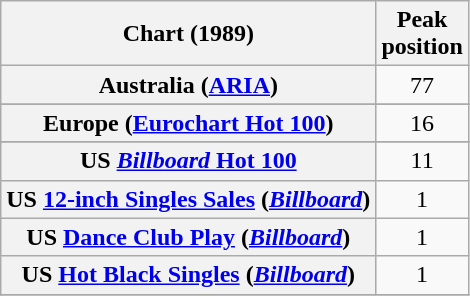<table class="wikitable sortable plainrowheaders">
<tr>
<th>Chart (1989)</th>
<th>Peak<br>position</th>
</tr>
<tr>
<th scope="row">Australia (<a href='#'>ARIA</a>)</th>
<td align="center">77</td>
</tr>
<tr>
</tr>
<tr>
</tr>
<tr>
</tr>
<tr>
</tr>
<tr>
<th scope="row">Europe (<a href='#'>Eurochart Hot 100</a>)</th>
<td align="center">16</td>
</tr>
<tr>
</tr>
<tr>
</tr>
<tr>
</tr>
<tr>
</tr>
<tr>
</tr>
<tr>
</tr>
<tr>
</tr>
<tr>
<th scope="row">US <a href='#'><em>Billboard</em> Hot 100</a></th>
<td align="center">11</td>
</tr>
<tr>
<th scope="row">US <a href='#'>12-inch Singles Sales</a> (<em><a href='#'>Billboard</a></em>)</th>
<td align="center">1</td>
</tr>
<tr>
<th scope="row">US <a href='#'>Dance Club Play</a> (<em><a href='#'>Billboard</a></em>)</th>
<td align="center">1</td>
</tr>
<tr>
<th scope="row">US <a href='#'>Hot Black Singles</a> (<em><a href='#'>Billboard</a></em>)</th>
<td align="center">1</td>
</tr>
<tr>
</tr>
</table>
